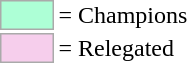<table>
<tr>
<td style="background-color:#ADFFD6; border:1px solid #aaaaaa; width:2em;"></td>
<td>= Champions</td>
</tr>
<tr>
<td style="background-color:#F6CEEC; border:1px solid #aaaaaa; width:2em;"></td>
<td>= Relegated</td>
</tr>
</table>
